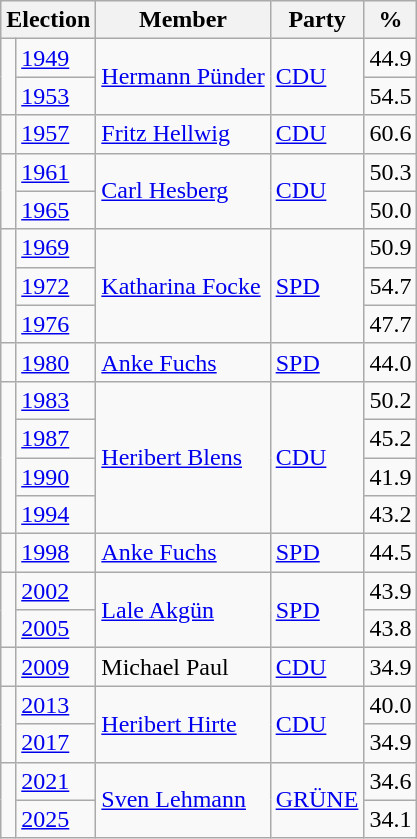<table class=wikitable>
<tr>
<th colspan=2>Election</th>
<th>Member</th>
<th>Party</th>
<th>%</th>
</tr>
<tr>
<td rowspan=2 bgcolor=></td>
<td><a href='#'>1949</a></td>
<td rowspan=2><a href='#'>Hermann Pünder</a></td>
<td rowspan=2><a href='#'>CDU</a></td>
<td align=right>44.9</td>
</tr>
<tr>
<td><a href='#'>1953</a></td>
<td align=right>54.5</td>
</tr>
<tr>
<td bgcolor=></td>
<td><a href='#'>1957</a></td>
<td><a href='#'>Fritz Hellwig</a></td>
<td><a href='#'>CDU</a></td>
<td align=right>60.6</td>
</tr>
<tr>
<td rowspan=2 bgcolor=></td>
<td><a href='#'>1961</a></td>
<td rowspan=2><a href='#'>Carl Hesberg</a></td>
<td rowspan=2><a href='#'>CDU</a></td>
<td align=right>50.3</td>
</tr>
<tr>
<td><a href='#'>1965</a></td>
<td align=right>50.0</td>
</tr>
<tr>
<td rowspan=3 bgcolor=></td>
<td><a href='#'>1969</a></td>
<td rowspan=3><a href='#'>Katharina Focke</a></td>
<td rowspan=3><a href='#'>SPD</a></td>
<td align=right>50.9</td>
</tr>
<tr>
<td><a href='#'>1972</a></td>
<td align=right>54.7</td>
</tr>
<tr>
<td><a href='#'>1976</a></td>
<td align=right>47.7</td>
</tr>
<tr>
<td bgcolor=></td>
<td><a href='#'>1980</a></td>
<td><a href='#'>Anke Fuchs</a></td>
<td><a href='#'>SPD</a></td>
<td align=right>44.0</td>
</tr>
<tr>
<td rowspan=4 bgcolor=></td>
<td><a href='#'>1983</a></td>
<td rowspan=4><a href='#'>Heribert Blens</a></td>
<td rowspan=4><a href='#'>CDU</a></td>
<td align=right>50.2</td>
</tr>
<tr>
<td><a href='#'>1987</a></td>
<td align=right>45.2</td>
</tr>
<tr>
<td><a href='#'>1990</a></td>
<td align=right>41.9</td>
</tr>
<tr>
<td><a href='#'>1994</a></td>
<td align=right>43.2</td>
</tr>
<tr>
<td bgcolor=></td>
<td><a href='#'>1998</a></td>
<td><a href='#'>Anke Fuchs</a></td>
<td><a href='#'>SPD</a></td>
<td align=right>44.5</td>
</tr>
<tr>
<td rowspan=2 bgcolor=></td>
<td><a href='#'>2002</a></td>
<td rowspan=2><a href='#'>Lale Akgün</a></td>
<td rowspan=2><a href='#'>SPD</a></td>
<td align=right>43.9</td>
</tr>
<tr>
<td><a href='#'>2005</a></td>
<td align=right>43.8</td>
</tr>
<tr>
<td bgcolor=></td>
<td><a href='#'>2009</a></td>
<td>Michael Paul</td>
<td><a href='#'>CDU</a></td>
<td align=right>34.9</td>
</tr>
<tr>
<td rowspan=2 bgcolor=></td>
<td><a href='#'>2013</a></td>
<td rowspan=2><a href='#'>Heribert Hirte</a></td>
<td rowspan=2><a href='#'>CDU</a></td>
<td align=right>40.0</td>
</tr>
<tr>
<td><a href='#'>2017</a></td>
<td align=right>34.9</td>
</tr>
<tr>
<td rowspan=2 bgcolor=></td>
<td><a href='#'>2021</a></td>
<td rowspan=2><a href='#'>Sven Lehmann</a></td>
<td rowspan=2><a href='#'>GRÜNE</a></td>
<td align=right>34.6</td>
</tr>
<tr>
<td><a href='#'>2025</a></td>
<td align=right>34.1</td>
</tr>
</table>
